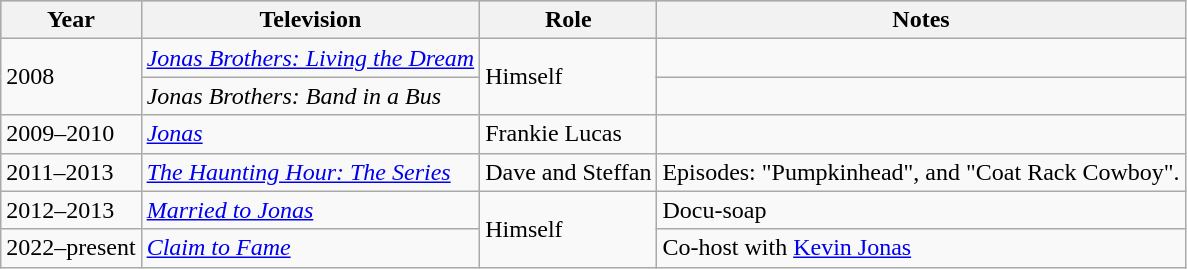<table class="wikitable">
<tr style="background:#b0c4de; text-align:center;">
<th>Year</th>
<th>Television</th>
<th>Role</th>
<th>Notes</th>
</tr>
<tr>
<td rowspan="2">2008</td>
<td><em><a href='#'>Jonas Brothers: Living the Dream</a></em></td>
<td rowspan="2">Himself</td>
<td></td>
</tr>
<tr>
<td><em>Jonas Brothers: Band in a Bus</em></td>
<td></td>
</tr>
<tr>
<td>2009–2010</td>
<td><em><a href='#'>Jonas</a></em></td>
<td>Frankie Lucas</td>
<td></td>
</tr>
<tr>
<td>2011–2013</td>
<td><em><a href='#'>The Haunting Hour: The Series</a></em></td>
<td>Dave and Steffan</td>
<td>Episodes: "Pumpkinhead", and "Coat Rack Cowboy".</td>
</tr>
<tr>
<td>2012–2013</td>
<td><em><a href='#'>Married to Jonas</a></em></td>
<td rowspan="2">Himself</td>
<td>Docu-soap</td>
</tr>
<tr>
<td>2022–present</td>
<td><em><a href='#'>Claim to Fame</a></em></td>
<td>Co-host with <a href='#'>Kevin Jonas</a></td>
</tr>
</table>
